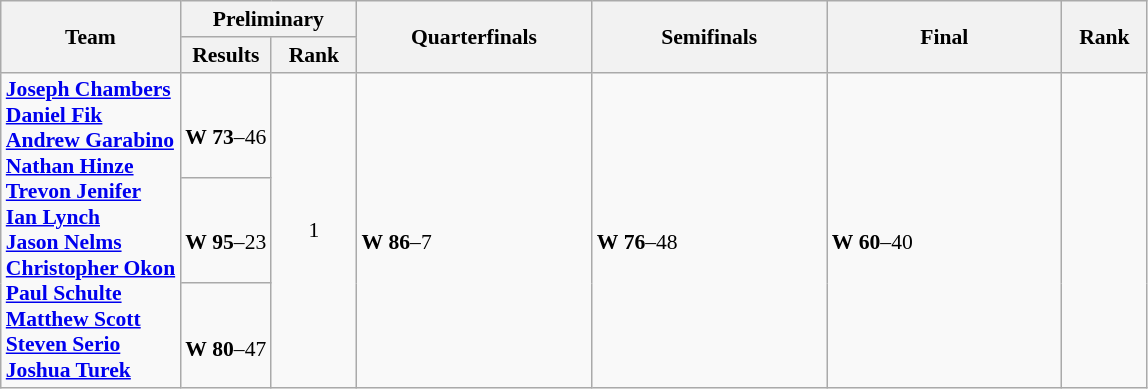<table class="wikitable" style="text-align:left; font-size:90%">
<tr>
<th rowspan=2>Team</th>
<th colspan=2>Preliminary</th>
<th rowspan=2 width=150>Quarterfinals</th>
<th rowspan=2 width=150>Semifinals</th>
<th rowspan=2 width=150>Final</th>
<th rowspan=2 width=50>Rank</th>
</tr>
<tr>
<th>Results</th>
<th width=50>Rank</th>
</tr>
<tr>
<td rowspan=3><strong><a href='#'>Joseph Chambers</a><br><a href='#'>Daniel Fik</a><br><a href='#'>Andrew Garabino</a><br><a href='#'>Nathan Hinze</a><br><a href='#'>Trevon Jenifer</a><br><a href='#'>Ian Lynch</a><br><a href='#'>Jason Nelms</a><br><a href='#'>Christopher Okon</a><br><a href='#'>Paul Schulte</a><br><a href='#'>Matthew Scott</a><br><a href='#'>Steven Serio</a><br><a href='#'>Joshua Turek</a></strong></td>
<td><br><strong>W</strong> <strong>73</strong>–46</td>
<td rowspan=3 align=center>1</td>
<td rowspan=3> <br><strong>W</strong> <strong>86</strong>–7</td>
<td rowspan=3> <br><strong>W</strong> <strong>76</strong>–48</td>
<td rowspan=3> <br><strong>W</strong> <strong>60</strong>–40</td>
<td rowspan=3 align=center></td>
</tr>
<tr>
<td><br><strong>W</strong> <strong>95</strong>–23</td>
</tr>
<tr>
<td><br><strong>W</strong> <strong>80</strong>–47</td>
</tr>
</table>
